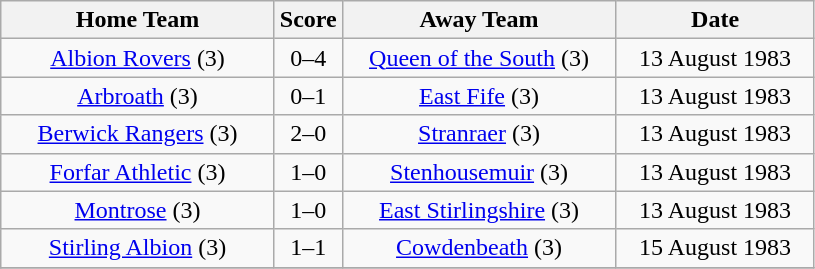<table class="wikitable" style="text-align:center;">
<tr>
<th width=175>Home Team</th>
<th width=20>Score</th>
<th width=175>Away Team</th>
<th width= 125>Date</th>
</tr>
<tr>
<td><a href='#'>Albion Rovers</a> (3)</td>
<td>0–4</td>
<td><a href='#'>Queen of the South</a> (3)</td>
<td>13 August 1983</td>
</tr>
<tr>
<td><a href='#'>Arbroath</a> (3)</td>
<td>0–1</td>
<td><a href='#'>East Fife</a> (3)</td>
<td>13 August 1983</td>
</tr>
<tr>
<td><a href='#'>Berwick Rangers</a> (3)</td>
<td>2–0</td>
<td><a href='#'>Stranraer</a> (3)</td>
<td>13 August 1983</td>
</tr>
<tr>
<td><a href='#'>Forfar Athletic</a> (3)</td>
<td>1–0</td>
<td><a href='#'>Stenhousemuir</a> (3)</td>
<td>13 August 1983</td>
</tr>
<tr>
<td><a href='#'>Montrose</a> (3)</td>
<td>1–0</td>
<td><a href='#'>East Stirlingshire</a> (3)</td>
<td>13 August 1983</td>
</tr>
<tr>
<td><a href='#'>Stirling Albion</a> (3)</td>
<td>1–1</td>
<td><a href='#'>Cowdenbeath</a> (3)</td>
<td>15 August 1983</td>
</tr>
<tr>
</tr>
</table>
